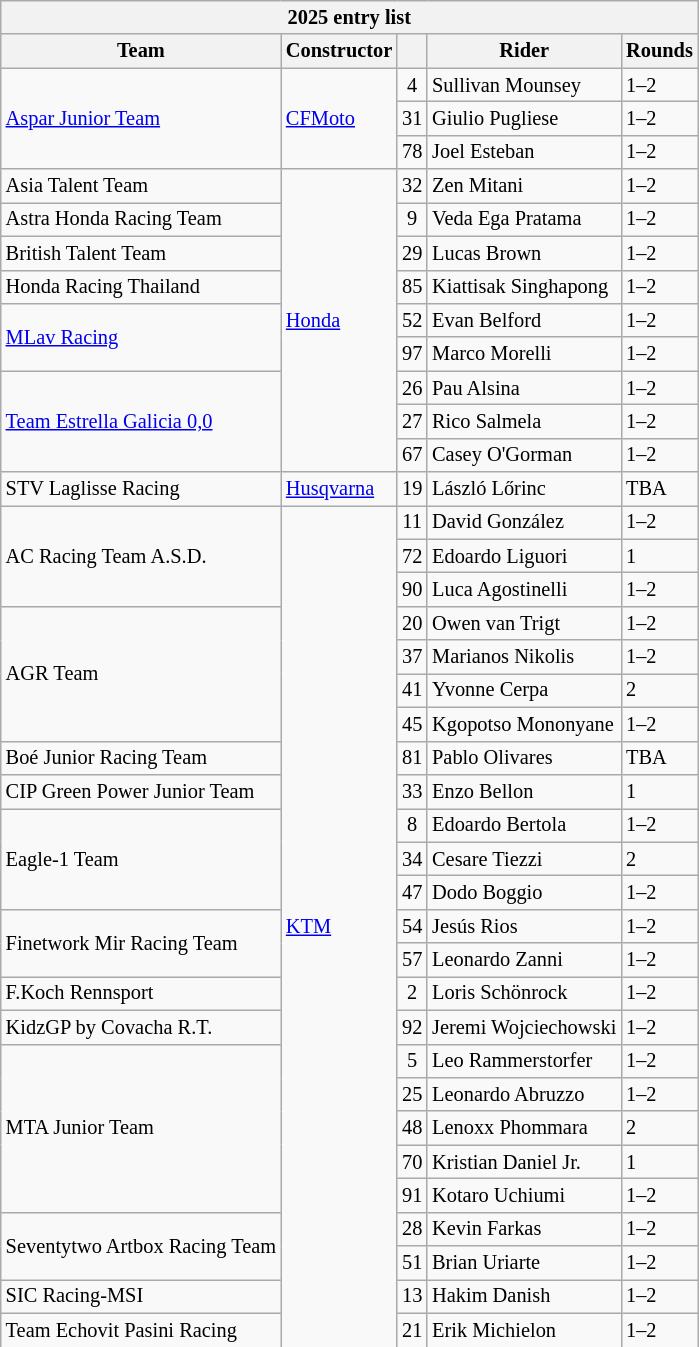<table class="wikitable" style="font-size:85%;">
<tr>
<th colspan=6>2025 entry list</th>
</tr>
<tr>
<th>Team</th>
<th>Constructor</th>
<th></th>
<th>Rider</th>
<th>Rounds</th>
</tr>
<tr>
<td rowspan="3"> <a href='#'>Aspar Junior Team</a></td>
<td rowspan="3"><a href='#'>CFMoto</a></td>
<td align="center">4</td>
<td> Sullivan Mounsey</td>
<td>1–2</td>
</tr>
<tr>
<td align="center">31</td>
<td> Giulio Pugliese</td>
<td>1–2</td>
</tr>
<tr>
<td align="center">78</td>
<td> Joel Esteban</td>
<td>1–2</td>
</tr>
<tr>
<td> Asia Talent Team</td>
<td rowspan="9"><a href='#'>Honda</a></td>
<td align="center">32</td>
<td> Zen Mitani</td>
<td>1–2</td>
</tr>
<tr>
<td> Astra Honda Racing Team</td>
<td align="center">9</td>
<td> Veda Ega Pratama</td>
<td>1–2</td>
</tr>
<tr>
<td> British Talent Team</td>
<td align="center">29</td>
<td> Lucas Brown</td>
<td>1–2</td>
</tr>
<tr>
<td> Honda Racing Thailand</td>
<td align="center">85</td>
<td> Kiattisak Singhapong</td>
<td>1–2</td>
</tr>
<tr>
<td rowspan="2"> <a href='#'>MLav Racing</a></td>
<td align="center">52</td>
<td> Evan Belford</td>
<td>1–2</td>
</tr>
<tr>
<td align="center">97</td>
<td> Marco Morelli</td>
<td>1–2</td>
</tr>
<tr>
<td rowspan="3"> <a href='#'>Team Estrella Galicia 0,0</a></td>
<td align="center">26</td>
<td> Pau Alsina</td>
<td>1–2</td>
</tr>
<tr>
<td align="center">27</td>
<td> Rico Salmela</td>
<td>1–2</td>
</tr>
<tr>
<td align="center">67</td>
<td> Casey O'Gorman</td>
<td>1–2</td>
</tr>
<tr>
<td> STV Laglisse Racing</td>
<td><a href='#'>Husqvarna</a></td>
<td align="center">19</td>
<td> László Lőrinc</td>
<td>TBA</td>
</tr>
<tr>
<td rowspan="3"> AC Racing Team A.S.D.</td>
<td rowspan="25"><a href='#'>KTM</a></td>
<td align="center">11</td>
<td> David González</td>
<td>1–2</td>
</tr>
<tr>
<td align="center">72</td>
<td> Edoardo Liguori</td>
<td>1</td>
</tr>
<tr>
<td align="center">90</td>
<td> Luca Agostinelli</td>
<td>1–2</td>
</tr>
<tr>
<td rowspan="4"> AGR Team</td>
<td align="center">20</td>
<td> Owen van Trigt</td>
<td>1–2</td>
</tr>
<tr>
<td align="center">37</td>
<td> Marianos Nikolis</td>
<td>1–2</td>
</tr>
<tr>
<td align="center">41</td>
<td> Yvonne Cerpa</td>
<td>2</td>
</tr>
<tr>
<td align="center">45</td>
<td> Kgopotso Mononyane</td>
<td>1–2</td>
</tr>
<tr>
<td> Boé Junior Racing Team</td>
<td align="center">81</td>
<td> Pablo Olivares</td>
<td>TBA</td>
</tr>
<tr>
<td> CIP Green Power Junior Team</td>
<td align="center">33</td>
<td> Enzo Bellon</td>
<td>1</td>
</tr>
<tr>
<td rowspan="3"> Eagle-1 Team</td>
<td align="center">8</td>
<td> Edoardo Bertola</td>
<td>1–2</td>
</tr>
<tr>
<td align="center">34</td>
<td> Cesare Tiezzi</td>
<td>2</td>
</tr>
<tr>
<td align="center">47</td>
<td> Dodo Boggio</td>
<td>1–2</td>
</tr>
<tr>
<td rowspan="2"> Finetwork Mir Racing Team</td>
<td align="center">54</td>
<td> Jesús Rios</td>
<td>1–2</td>
</tr>
<tr>
<td align="center">57</td>
<td> Leonardo Zanni</td>
<td>1–2</td>
</tr>
<tr>
<td> F.Koch Rennsport</td>
<td align="center">2</td>
<td> Loris Schönrock</td>
<td>1–2</td>
</tr>
<tr>
<td> KidzGP by Covacha R.T.</td>
<td align="center">92</td>
<td> Jeremi Wojciechowski</td>
<td>1–2</td>
</tr>
<tr>
<td rowspan="5"> MTA Junior Team</td>
<td align="center">5</td>
<td> Leo Rammerstorfer</td>
<td>1–2</td>
</tr>
<tr>
<td align="center">25</td>
<td> Leonardo Abruzzo</td>
<td>1–2</td>
</tr>
<tr>
<td align="center">48</td>
<td> Lenoxx Phommara</td>
<td>2</td>
</tr>
<tr>
<td align="center">70</td>
<td> Kristian Daniel Jr.</td>
<td>1</td>
</tr>
<tr>
<td align="center">91</td>
<td> Kotaro Uchiumi</td>
<td>1–2</td>
</tr>
<tr>
<td rowspan="2"> Seventytwo Artbox Racing Team</td>
<td align="center">28</td>
<td> Kevin Farkas</td>
<td>1–2</td>
</tr>
<tr>
<td align="center">51</td>
<td> Brian Uriarte</td>
<td>1–2</td>
</tr>
<tr>
<td> SIC Racing-MSI</td>
<td align="center">13</td>
<td> Hakim Danish</td>
<td>1–2</td>
</tr>
<tr>
<td> Team Echovit Pasini Racing</td>
<td align="center">21</td>
<td> Erik Michielon</td>
<td>1–2</td>
</tr>
<tr>
</tr>
</table>
